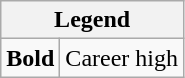<table class="wikitable mw-collapsible mw-collapsed">
<tr>
<th colspan="2">Legend</th>
</tr>
<tr>
<td><strong>Bold</strong></td>
<td>Career high</td>
</tr>
</table>
